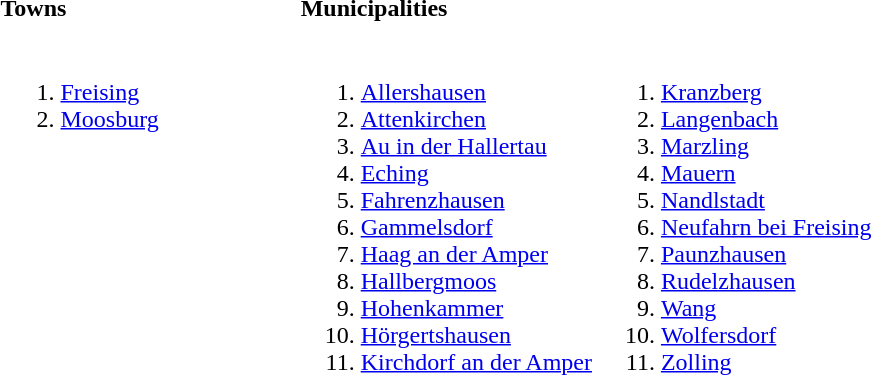<table>
<tr>
<th align=left width=33%>Towns</th>
<th align=left width=33%>Municipalities</th>
<th align=left width=33%></th>
</tr>
<tr valign=top>
<td><br><ol><li><a href='#'>Freising</a></li><li><a href='#'>Moosburg</a></li></ol></td>
<td><br><ol><li><a href='#'>Allershausen</a></li><li><a href='#'>Attenkirchen</a></li><li><a href='#'>Au in der Hallertau</a></li><li><a href='#'>Eching</a></li><li><a href='#'>Fahrenzhausen</a></li><li><a href='#'>Gammelsdorf</a></li><li><a href='#'>Haag an der Amper</a></li><li><a href='#'>Hallbergmoos</a></li><li><a href='#'>Hohenkammer</a></li><li><a href='#'>Hörgertshausen</a></li><li><a href='#'>Kirchdorf an der Amper</a></li></ol></td>
<td><br><ol>
<li> <a href='#'>Kranzberg</a>
<li> <a href='#'>Langenbach</a>
<li> <a href='#'>Marzling</a>
<li> <a href='#'>Mauern</a>
<li> <a href='#'>Nandlstadt</a>
<li> <a href='#'>Neufahrn bei Freising</a>
<li> <a href='#'>Paunzhausen</a>
<li> <a href='#'>Rudelzhausen</a>
<li> <a href='#'>Wang</a>
<li> <a href='#'>Wolfersdorf</a>
<li> <a href='#'>Zolling</a>
</ol></td>
</tr>
</table>
